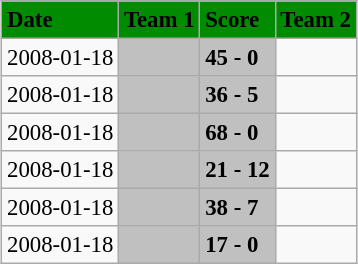<table class="wikitable" style="margin:0.5em auto; font-size:95%">
<tr bgcolor="#008B00">
<td><strong>Date</strong></td>
<td><strong>Team 1</strong></td>
<td><strong>Score</strong></td>
<td><strong>Team 2</strong></td>
</tr>
<tr>
<td>2008-01-18</td>
<td bgcolor="silver"><strong></strong></td>
<td bgcolor="silver"><strong>45 - 0</strong></td>
<td></td>
</tr>
<tr>
<td>2008-01-18</td>
<td bgcolor="silver"><strong></strong></td>
<td bgcolor="silver"><strong>36 - 5</strong></td>
<td></td>
</tr>
<tr>
<td>2008-01-18</td>
<td bgcolor="silver"><strong></strong></td>
<td bgcolor="silver"><strong>68 - 0</strong></td>
<td></td>
</tr>
<tr>
<td>2008-01-18</td>
<td bgcolor="silver"><strong></strong></td>
<td bgcolor="silver"><strong>21 - 12</strong></td>
<td></td>
</tr>
<tr>
<td>2008-01-18</td>
<td bgcolor="silver"><strong></strong></td>
<td bgcolor="silver"><strong>38 - 7</strong></td>
<td></td>
</tr>
<tr>
<td>2008-01-18</td>
<td bgcolor="silver"><strong></strong></td>
<td bgcolor="silver"><strong>17 - 0</strong></td>
<td></td>
</tr>
</table>
